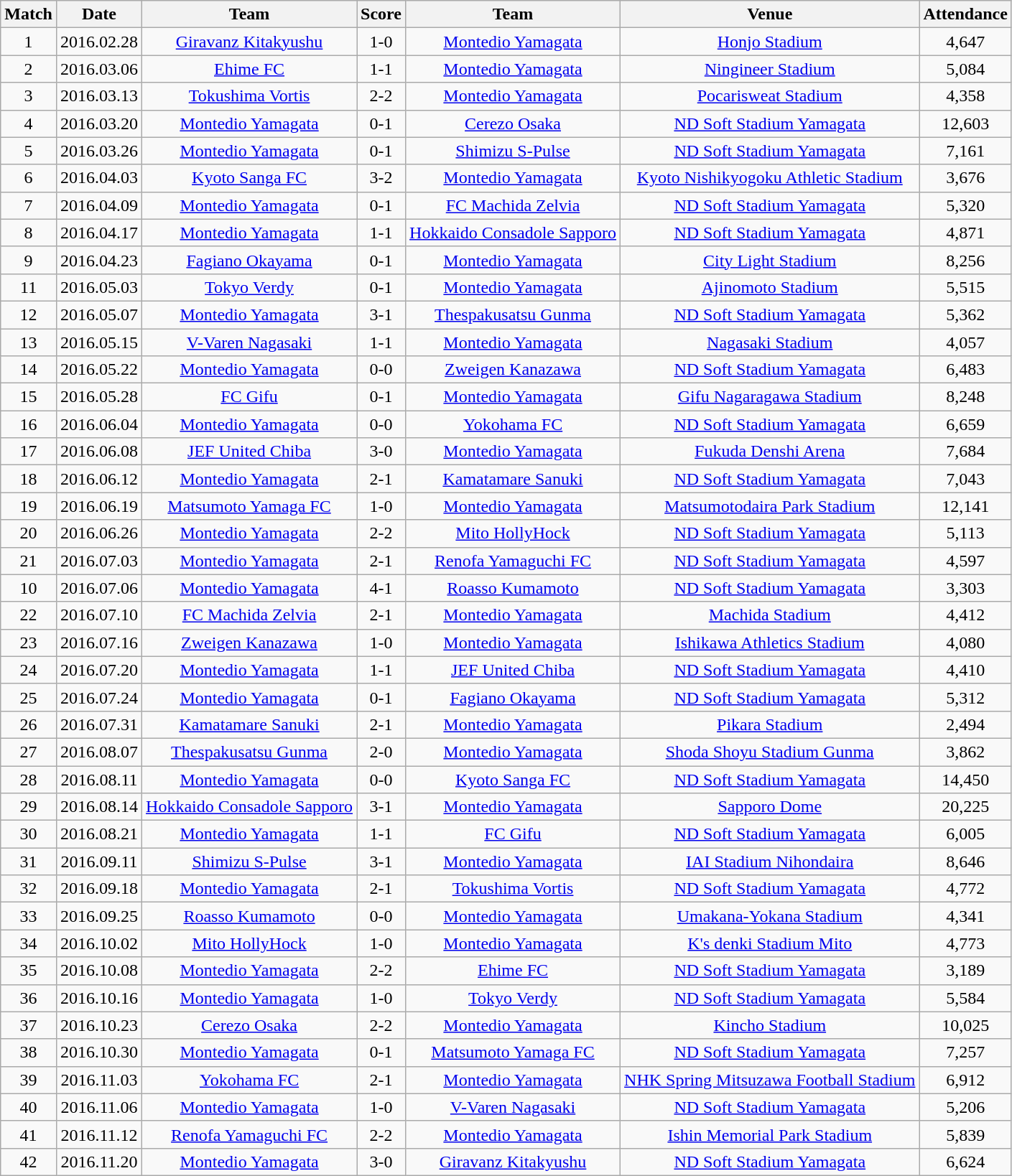<table class="wikitable" style="text-align:center;">
<tr>
<th>Match</th>
<th>Date</th>
<th>Team</th>
<th>Score</th>
<th>Team</th>
<th>Venue</th>
<th>Attendance</th>
</tr>
<tr>
<td>1</td>
<td>2016.02.28</td>
<td><a href='#'>Giravanz Kitakyushu</a></td>
<td>1-0</td>
<td><a href='#'>Montedio Yamagata</a></td>
<td><a href='#'>Honjo Stadium</a></td>
<td>4,647</td>
</tr>
<tr>
<td>2</td>
<td>2016.03.06</td>
<td><a href='#'>Ehime FC</a></td>
<td>1-1</td>
<td><a href='#'>Montedio Yamagata</a></td>
<td><a href='#'>Ningineer Stadium</a></td>
<td>5,084</td>
</tr>
<tr>
<td>3</td>
<td>2016.03.13</td>
<td><a href='#'>Tokushima Vortis</a></td>
<td>2-2</td>
<td><a href='#'>Montedio Yamagata</a></td>
<td><a href='#'>Pocarisweat Stadium</a></td>
<td>4,358</td>
</tr>
<tr>
<td>4</td>
<td>2016.03.20</td>
<td><a href='#'>Montedio Yamagata</a></td>
<td>0-1</td>
<td><a href='#'>Cerezo Osaka</a></td>
<td><a href='#'>ND Soft Stadium Yamagata</a></td>
<td>12,603</td>
</tr>
<tr>
<td>5</td>
<td>2016.03.26</td>
<td><a href='#'>Montedio Yamagata</a></td>
<td>0-1</td>
<td><a href='#'>Shimizu S-Pulse</a></td>
<td><a href='#'>ND Soft Stadium Yamagata</a></td>
<td>7,161</td>
</tr>
<tr>
<td>6</td>
<td>2016.04.03</td>
<td><a href='#'>Kyoto Sanga FC</a></td>
<td>3-2</td>
<td><a href='#'>Montedio Yamagata</a></td>
<td><a href='#'>Kyoto Nishikyogoku Athletic Stadium</a></td>
<td>3,676</td>
</tr>
<tr>
<td>7</td>
<td>2016.04.09</td>
<td><a href='#'>Montedio Yamagata</a></td>
<td>0-1</td>
<td><a href='#'>FC Machida Zelvia</a></td>
<td><a href='#'>ND Soft Stadium Yamagata</a></td>
<td>5,320</td>
</tr>
<tr>
<td>8</td>
<td>2016.04.17</td>
<td><a href='#'>Montedio Yamagata</a></td>
<td>1-1</td>
<td><a href='#'>Hokkaido Consadole Sapporo</a></td>
<td><a href='#'>ND Soft Stadium Yamagata</a></td>
<td>4,871</td>
</tr>
<tr>
<td>9</td>
<td>2016.04.23</td>
<td><a href='#'>Fagiano Okayama</a></td>
<td>0-1</td>
<td><a href='#'>Montedio Yamagata</a></td>
<td><a href='#'>City Light Stadium</a></td>
<td>8,256</td>
</tr>
<tr>
<td>11</td>
<td>2016.05.03</td>
<td><a href='#'>Tokyo Verdy</a></td>
<td>0-1</td>
<td><a href='#'>Montedio Yamagata</a></td>
<td><a href='#'>Ajinomoto Stadium</a></td>
<td>5,515</td>
</tr>
<tr>
<td>12</td>
<td>2016.05.07</td>
<td><a href='#'>Montedio Yamagata</a></td>
<td>3-1</td>
<td><a href='#'>Thespakusatsu Gunma</a></td>
<td><a href='#'>ND Soft Stadium Yamagata</a></td>
<td>5,362</td>
</tr>
<tr>
<td>13</td>
<td>2016.05.15</td>
<td><a href='#'>V-Varen Nagasaki</a></td>
<td>1-1</td>
<td><a href='#'>Montedio Yamagata</a></td>
<td><a href='#'>Nagasaki Stadium</a></td>
<td>4,057</td>
</tr>
<tr>
<td>14</td>
<td>2016.05.22</td>
<td><a href='#'>Montedio Yamagata</a></td>
<td>0-0</td>
<td><a href='#'>Zweigen Kanazawa</a></td>
<td><a href='#'>ND Soft Stadium Yamagata</a></td>
<td>6,483</td>
</tr>
<tr>
<td>15</td>
<td>2016.05.28</td>
<td><a href='#'>FC Gifu</a></td>
<td>0-1</td>
<td><a href='#'>Montedio Yamagata</a></td>
<td><a href='#'>Gifu Nagaragawa Stadium</a></td>
<td>8,248</td>
</tr>
<tr>
<td>16</td>
<td>2016.06.04</td>
<td><a href='#'>Montedio Yamagata</a></td>
<td>0-0</td>
<td><a href='#'>Yokohama FC</a></td>
<td><a href='#'>ND Soft Stadium Yamagata</a></td>
<td>6,659</td>
</tr>
<tr>
<td>17</td>
<td>2016.06.08</td>
<td><a href='#'>JEF United Chiba</a></td>
<td>3-0</td>
<td><a href='#'>Montedio Yamagata</a></td>
<td><a href='#'>Fukuda Denshi Arena</a></td>
<td>7,684</td>
</tr>
<tr>
<td>18</td>
<td>2016.06.12</td>
<td><a href='#'>Montedio Yamagata</a></td>
<td>2-1</td>
<td><a href='#'>Kamatamare Sanuki</a></td>
<td><a href='#'>ND Soft Stadium Yamagata</a></td>
<td>7,043</td>
</tr>
<tr>
<td>19</td>
<td>2016.06.19</td>
<td><a href='#'>Matsumoto Yamaga FC</a></td>
<td>1-0</td>
<td><a href='#'>Montedio Yamagata</a></td>
<td><a href='#'>Matsumotodaira Park Stadium</a></td>
<td>12,141</td>
</tr>
<tr>
<td>20</td>
<td>2016.06.26</td>
<td><a href='#'>Montedio Yamagata</a></td>
<td>2-2</td>
<td><a href='#'>Mito HollyHock</a></td>
<td><a href='#'>ND Soft Stadium Yamagata</a></td>
<td>5,113</td>
</tr>
<tr>
<td>21</td>
<td>2016.07.03</td>
<td><a href='#'>Montedio Yamagata</a></td>
<td>2-1</td>
<td><a href='#'>Renofa Yamaguchi FC</a></td>
<td><a href='#'>ND Soft Stadium Yamagata</a></td>
<td>4,597</td>
</tr>
<tr>
<td>10</td>
<td>2016.07.06</td>
<td><a href='#'>Montedio Yamagata</a></td>
<td>4-1</td>
<td><a href='#'>Roasso Kumamoto</a></td>
<td><a href='#'>ND Soft Stadium Yamagata</a></td>
<td>3,303</td>
</tr>
<tr>
<td>22</td>
<td>2016.07.10</td>
<td><a href='#'>FC Machida Zelvia</a></td>
<td>2-1</td>
<td><a href='#'>Montedio Yamagata</a></td>
<td><a href='#'>Machida Stadium</a></td>
<td>4,412</td>
</tr>
<tr>
<td>23</td>
<td>2016.07.16</td>
<td><a href='#'>Zweigen Kanazawa</a></td>
<td>1-0</td>
<td><a href='#'>Montedio Yamagata</a></td>
<td><a href='#'>Ishikawa Athletics Stadium</a></td>
<td>4,080</td>
</tr>
<tr>
<td>24</td>
<td>2016.07.20</td>
<td><a href='#'>Montedio Yamagata</a></td>
<td>1-1</td>
<td><a href='#'>JEF United Chiba</a></td>
<td><a href='#'>ND Soft Stadium Yamagata</a></td>
<td>4,410</td>
</tr>
<tr>
<td>25</td>
<td>2016.07.24</td>
<td><a href='#'>Montedio Yamagata</a></td>
<td>0-1</td>
<td><a href='#'>Fagiano Okayama</a></td>
<td><a href='#'>ND Soft Stadium Yamagata</a></td>
<td>5,312</td>
</tr>
<tr>
<td>26</td>
<td>2016.07.31</td>
<td><a href='#'>Kamatamare Sanuki</a></td>
<td>2-1</td>
<td><a href='#'>Montedio Yamagata</a></td>
<td><a href='#'>Pikara Stadium</a></td>
<td>2,494</td>
</tr>
<tr>
<td>27</td>
<td>2016.08.07</td>
<td><a href='#'>Thespakusatsu Gunma</a></td>
<td>2-0</td>
<td><a href='#'>Montedio Yamagata</a></td>
<td><a href='#'>Shoda Shoyu Stadium Gunma</a></td>
<td>3,862</td>
</tr>
<tr>
<td>28</td>
<td>2016.08.11</td>
<td><a href='#'>Montedio Yamagata</a></td>
<td>0-0</td>
<td><a href='#'>Kyoto Sanga FC</a></td>
<td><a href='#'>ND Soft Stadium Yamagata</a></td>
<td>14,450</td>
</tr>
<tr>
<td>29</td>
<td>2016.08.14</td>
<td><a href='#'>Hokkaido Consadole Sapporo</a></td>
<td>3-1</td>
<td><a href='#'>Montedio Yamagata</a></td>
<td><a href='#'>Sapporo Dome</a></td>
<td>20,225</td>
</tr>
<tr>
<td>30</td>
<td>2016.08.21</td>
<td><a href='#'>Montedio Yamagata</a></td>
<td>1-1</td>
<td><a href='#'>FC Gifu</a></td>
<td><a href='#'>ND Soft Stadium Yamagata</a></td>
<td>6,005</td>
</tr>
<tr>
<td>31</td>
<td>2016.09.11</td>
<td><a href='#'>Shimizu S-Pulse</a></td>
<td>3-1</td>
<td><a href='#'>Montedio Yamagata</a></td>
<td><a href='#'>IAI Stadium Nihondaira</a></td>
<td>8,646</td>
</tr>
<tr>
<td>32</td>
<td>2016.09.18</td>
<td><a href='#'>Montedio Yamagata</a></td>
<td>2-1</td>
<td><a href='#'>Tokushima Vortis</a></td>
<td><a href='#'>ND Soft Stadium Yamagata</a></td>
<td>4,772</td>
</tr>
<tr>
<td>33</td>
<td>2016.09.25</td>
<td><a href='#'>Roasso Kumamoto</a></td>
<td>0-0</td>
<td><a href='#'>Montedio Yamagata</a></td>
<td><a href='#'>Umakana-Yokana Stadium</a></td>
<td>4,341</td>
</tr>
<tr>
<td>34</td>
<td>2016.10.02</td>
<td><a href='#'>Mito HollyHock</a></td>
<td>1-0</td>
<td><a href='#'>Montedio Yamagata</a></td>
<td><a href='#'>K's denki Stadium Mito</a></td>
<td>4,773</td>
</tr>
<tr>
<td>35</td>
<td>2016.10.08</td>
<td><a href='#'>Montedio Yamagata</a></td>
<td>2-2</td>
<td><a href='#'>Ehime FC</a></td>
<td><a href='#'>ND Soft Stadium Yamagata</a></td>
<td>3,189</td>
</tr>
<tr>
<td>36</td>
<td>2016.10.16</td>
<td><a href='#'>Montedio Yamagata</a></td>
<td>1-0</td>
<td><a href='#'>Tokyo Verdy</a></td>
<td><a href='#'>ND Soft Stadium Yamagata</a></td>
<td>5,584</td>
</tr>
<tr>
<td>37</td>
<td>2016.10.23</td>
<td><a href='#'>Cerezo Osaka</a></td>
<td>2-2</td>
<td><a href='#'>Montedio Yamagata</a></td>
<td><a href='#'>Kincho Stadium</a></td>
<td>10,025</td>
</tr>
<tr>
<td>38</td>
<td>2016.10.30</td>
<td><a href='#'>Montedio Yamagata</a></td>
<td>0-1</td>
<td><a href='#'>Matsumoto Yamaga FC</a></td>
<td><a href='#'>ND Soft Stadium Yamagata</a></td>
<td>7,257</td>
</tr>
<tr>
<td>39</td>
<td>2016.11.03</td>
<td><a href='#'>Yokohama FC</a></td>
<td>2-1</td>
<td><a href='#'>Montedio Yamagata</a></td>
<td><a href='#'>NHK Spring Mitsuzawa Football Stadium</a></td>
<td>6,912</td>
</tr>
<tr>
<td>40</td>
<td>2016.11.06</td>
<td><a href='#'>Montedio Yamagata</a></td>
<td>1-0</td>
<td><a href='#'>V-Varen Nagasaki</a></td>
<td><a href='#'>ND Soft Stadium Yamagata</a></td>
<td>5,206</td>
</tr>
<tr>
<td>41</td>
<td>2016.11.12</td>
<td><a href='#'>Renofa Yamaguchi FC</a></td>
<td>2-2</td>
<td><a href='#'>Montedio Yamagata</a></td>
<td><a href='#'>Ishin Memorial Park Stadium</a></td>
<td>5,839</td>
</tr>
<tr>
<td>42</td>
<td>2016.11.20</td>
<td><a href='#'>Montedio Yamagata</a></td>
<td>3-0</td>
<td><a href='#'>Giravanz Kitakyushu</a></td>
<td><a href='#'>ND Soft Stadium Yamagata</a></td>
<td>6,624</td>
</tr>
</table>
